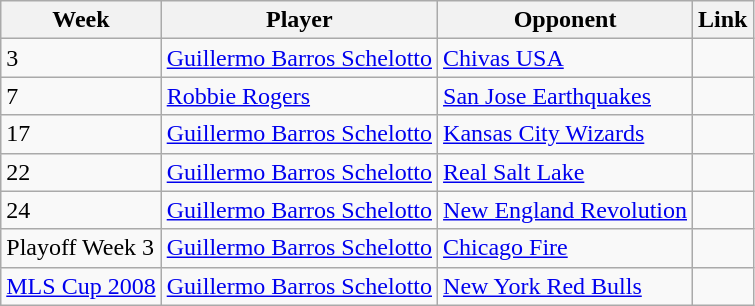<table class=wikitable>
<tr>
<th>Week</th>
<th>Player</th>
<th>Opponent</th>
<th>Link</th>
</tr>
<tr>
<td>3</td>
<td> <a href='#'>Guillermo Barros Schelotto</a></td>
<td><a href='#'>Chivas USA</a></td>
<td></td>
</tr>
<tr>
<td>7</td>
<td> <a href='#'>Robbie Rogers</a></td>
<td><a href='#'>San Jose Earthquakes</a></td>
<td></td>
</tr>
<tr>
<td>17</td>
<td> <a href='#'>Guillermo Barros Schelotto</a></td>
<td><a href='#'>Kansas City Wizards</a></td>
<td></td>
</tr>
<tr>
<td>22</td>
<td> <a href='#'>Guillermo Barros Schelotto</a></td>
<td><a href='#'>Real Salt Lake</a></td>
<td></td>
</tr>
<tr>
<td>24</td>
<td> <a href='#'>Guillermo Barros Schelotto</a></td>
<td><a href='#'>New England Revolution</a></td>
<td></td>
</tr>
<tr>
<td>Playoff Week 3</td>
<td> <a href='#'>Guillermo Barros Schelotto</a></td>
<td><a href='#'>Chicago Fire</a></td>
<td></td>
</tr>
<tr>
<td><a href='#'>MLS Cup 2008</a></td>
<td> <a href='#'>Guillermo Barros Schelotto</a></td>
<td><a href='#'>New York Red Bulls</a></td>
<td></td>
</tr>
</table>
